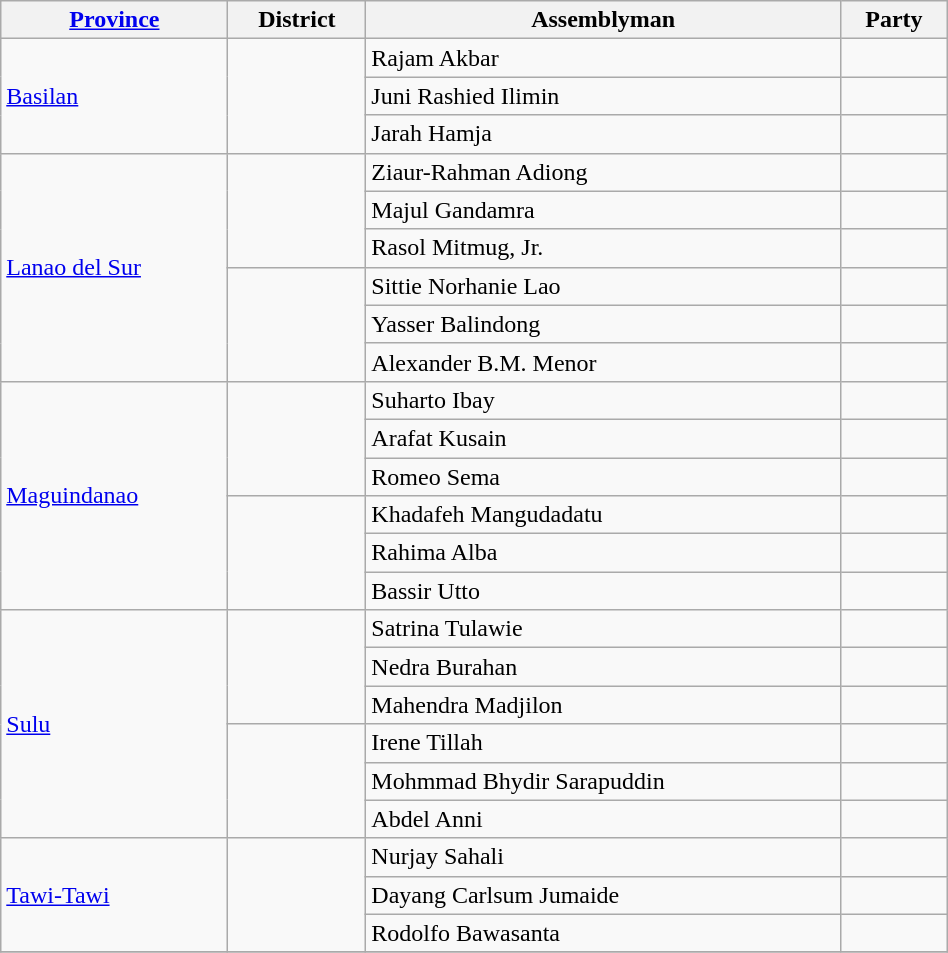<table class="wikitable" width=50%; colspan= 4>
<tr>
<th><a href='#'>Province</a></th>
<th>District</th>
<th>Assemblyman</th>
<th>Party</th>
</tr>
<tr>
<td rowspan=3><a href='#'>Basilan</a></td>
<td rowspan=3></td>
<td>Rajam Akbar</td>
<td></td>
</tr>
<tr>
<td>Juni Rashied Ilimin</td>
<td></td>
</tr>
<tr>
<td>Jarah  Hamja</td>
<td></td>
</tr>
<tr>
<td rowspan=6><a href='#'>Lanao del Sur</a></td>
<td rowspan=3></td>
<td>Ziaur-Rahman Adiong</td>
<td></td>
</tr>
<tr>
<td>Majul Gandamra</td>
<td></td>
</tr>
<tr>
<td>Rasol Mitmug, Jr.</td>
<td></td>
</tr>
<tr>
<td rowspan=3></td>
<td>Sittie Norhanie Lao</td>
<td></td>
</tr>
<tr>
<td>Yasser Balindong</td>
<td></td>
</tr>
<tr>
<td>Alexander B.M. Menor</td>
<td></td>
</tr>
<tr>
<td rowspan=6><a href='#'>Maguindanao</a></td>
<td rowspan=3></td>
<td>Suharto Ibay</td>
<td></td>
</tr>
<tr>
<td>Arafat Kusain</td>
<td></td>
</tr>
<tr>
<td>Romeo Sema</td>
<td></td>
</tr>
<tr>
<td rowspan=3></td>
<td>Khadafeh Mangudadatu</td>
<td></td>
</tr>
<tr>
<td>Rahima Alba</td>
<td></td>
</tr>
<tr>
<td>Bassir Utto</td>
<td></td>
</tr>
<tr>
<td rowspan=6><a href='#'>Sulu</a></td>
<td rowspan=3></td>
<td>Satrina Tulawie</td>
<td></td>
</tr>
<tr>
<td>Nedra Burahan</td>
<td></td>
</tr>
<tr>
<td>Mahendra Madjilon</td>
<td></td>
</tr>
<tr>
<td rowspan=3></td>
<td>Irene Tillah</td>
<td></td>
</tr>
<tr>
<td>Mohmmad Bhydir Sarapuddin</td>
<td></td>
</tr>
<tr>
<td>Abdel Anni</td>
<td></td>
</tr>
<tr>
<td rowspan=3><a href='#'>Tawi-Tawi</a></td>
<td rowspan=3></td>
<td>Nurjay Sahali</td>
<td></td>
</tr>
<tr>
<td>Dayang Carlsum Jumaide</td>
<td></td>
</tr>
<tr>
<td>Rodolfo Bawasanta</td>
<td></td>
</tr>
<tr>
</tr>
</table>
